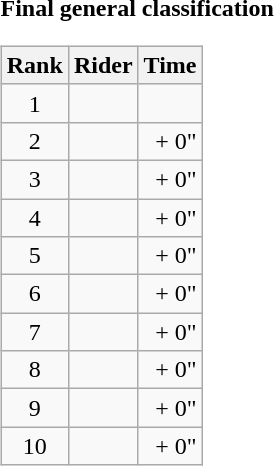<table>
<tr>
<td><strong>Final general classification</strong><br><table class="wikitable">
<tr>
<th scope="col">Rank</th>
<th scope="col">Rider</th>
<th scope="col">Time</th>
</tr>
<tr>
<td style="text-align:center;">1</td>
<td></td>
<td style="text-align:right;"></td>
</tr>
<tr>
<td style="text-align:center;">2</td>
<td></td>
<td style="text-align:right;">+ 0"</td>
</tr>
<tr>
<td style="text-align:center;">3</td>
<td></td>
<td style="text-align:right;">+ 0"</td>
</tr>
<tr>
<td style="text-align:center;">4</td>
<td></td>
<td style="text-align:right;">+ 0"</td>
</tr>
<tr>
<td style="text-align:center;">5</td>
<td></td>
<td style="text-align:right;">+ 0"</td>
</tr>
<tr>
<td style="text-align:center;">6</td>
<td></td>
<td style="text-align:right;">+ 0"</td>
</tr>
<tr>
<td style="text-align:center;">7</td>
<td></td>
<td style="text-align:right;">+ 0"</td>
</tr>
<tr>
<td style="text-align:center;">8</td>
<td></td>
<td style="text-align:right;">+ 0"</td>
</tr>
<tr>
<td style="text-align:center;">9</td>
<td></td>
<td style="text-align:right;">+ 0"</td>
</tr>
<tr>
<td style="text-align:center;">10</td>
<td></td>
<td style="text-align:right;">+ 0"</td>
</tr>
</table>
</td>
</tr>
</table>
